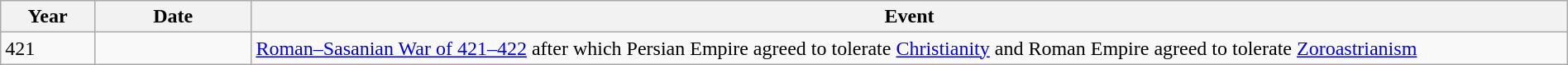<table class="wikitable" width="100%">
<tr>
<th style="width:6%">Year</th>
<th style="width:10%">Date</th>
<th>Event</th>
</tr>
<tr>
<td>421</td>
<td></td>
<td><a href='#'>Roman–Sasanian War of 421–422</a> after which Persian Empire agreed to tolerate <a href='#'>Christianity</a> and Roman Empire agreed to tolerate <a href='#'>Zoroastrianism</a></td>
</tr>
</table>
